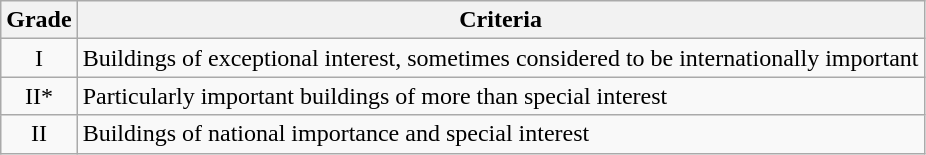<table class="wikitable">
<tr>
<th>Grade</th>
<th>Criteria</th>
</tr>
<tr>
<td align="center" >I</td>
<td>Buildings of exceptional interest, sometimes considered to be internationally important</td>
</tr>
<tr>
<td align="center" >II*</td>
<td>Particularly important buildings of more than special interest</td>
</tr>
<tr>
<td align="center" >II</td>
<td>Buildings of national importance and special interest</td>
</tr>
</table>
